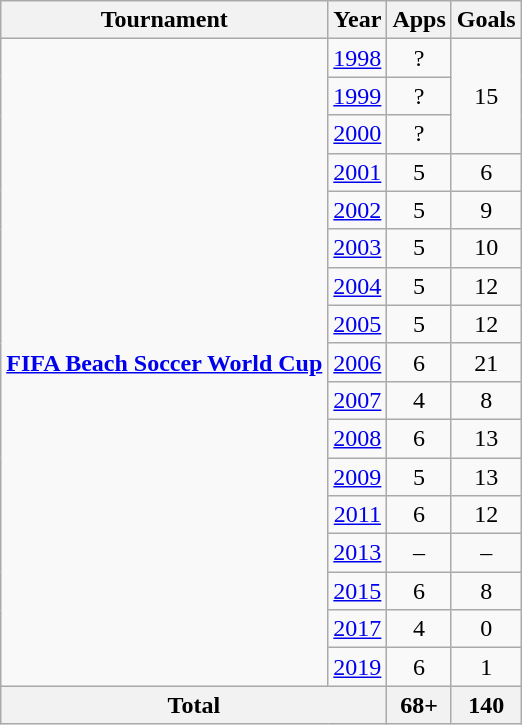<table class="wikitable" style="text-align:center;">
<tr>
<th>Tournament</th>
<th>Year</th>
<th>Apps</th>
<th>Goals</th>
</tr>
<tr>
<td rowspan=17><strong><a href='#'>FIFA Beach Soccer World Cup</a></strong></td>
<td><a href='#'>1998</a></td>
<td>?</td>
<td rowspan=3>15</td>
</tr>
<tr>
<td><a href='#'>1999</a></td>
<td>?</td>
</tr>
<tr>
<td><a href='#'>2000</a></td>
<td>?</td>
</tr>
<tr>
<td><a href='#'>2001</a></td>
<td>5</td>
<td>6</td>
</tr>
<tr>
<td><a href='#'>2002</a></td>
<td>5</td>
<td>9</td>
</tr>
<tr>
<td><a href='#'>2003</a></td>
<td>5</td>
<td>10</td>
</tr>
<tr>
<td><a href='#'>2004</a></td>
<td>5</td>
<td>12</td>
</tr>
<tr>
<td><a href='#'>2005</a></td>
<td>5</td>
<td>12</td>
</tr>
<tr>
<td><a href='#'>2006</a></td>
<td>6</td>
<td>21</td>
</tr>
<tr>
<td><a href='#'>2007</a></td>
<td>4</td>
<td>8</td>
</tr>
<tr>
<td><a href='#'>2008</a></td>
<td>6</td>
<td>13</td>
</tr>
<tr>
<td><a href='#'>2009</a></td>
<td>5</td>
<td>13</td>
</tr>
<tr>
<td><a href='#'>2011</a></td>
<td>6</td>
<td>12</td>
</tr>
<tr>
<td><a href='#'>2013</a></td>
<td>–</td>
<td>–</td>
</tr>
<tr>
<td><a href='#'>2015</a></td>
<td>6</td>
<td>8</td>
</tr>
<tr>
<td><a href='#'>2017</a></td>
<td>4</td>
<td>0</td>
</tr>
<tr>
<td><a href='#'>2019</a></td>
<td>6</td>
<td>1</td>
</tr>
<tr>
<th colspan=2>Total</th>
<th>68+</th>
<th>140</th>
</tr>
</table>
